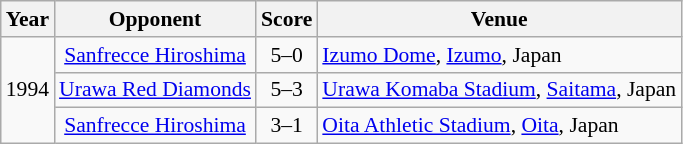<table class="wikitable" style="font-size: 90%; text-align:left">
<tr>
<th>Year</th>
<th>Opponent</th>
<th>Score</th>
<th>Venue</th>
</tr>
<tr>
<td rowspan=3>1994</td>
<td align=center> <a href='#'>Sanfrecce Hiroshima</a></td>
<td align=center>5–0</td>
<td><a href='#'>Izumo Dome</a>, <a href='#'>Izumo</a>, Japan</td>
</tr>
<tr>
<td align=center> <a href='#'>Urawa Red Diamonds</a></td>
<td align=center>5–3</td>
<td><a href='#'>Urawa Komaba Stadium</a>, <a href='#'>Saitama</a>, Japan</td>
</tr>
<tr>
<td align=center> <a href='#'>Sanfrecce Hiroshima</a></td>
<td align=center>3–1</td>
<td><a href='#'>Oita Athletic Stadium</a>, <a href='#'>Oita</a>, Japan</td>
</tr>
</table>
